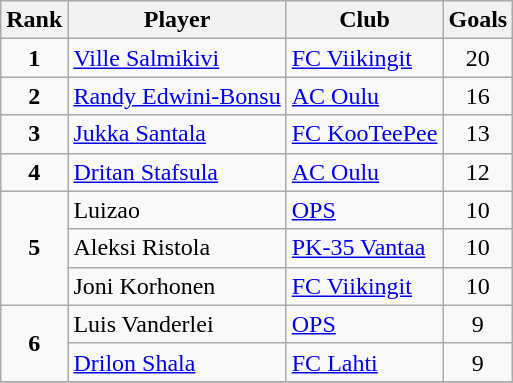<table class="wikitable" style="text-align:center">
<tr>
<th>Rank</th>
<th>Player</th>
<th>Club</th>
<th>Goals</th>
</tr>
<tr>
<td rowspan="1"><strong>1</strong></td>
<td align="left"> <a href='#'>Ville Salmikivi</a></td>
<td align="left"><a href='#'>FC Viikingit</a></td>
<td>20</td>
</tr>
<tr>
<td rowspan="1"><strong>2</strong></td>
<td align="left"> <a href='#'>Randy Edwini-Bonsu</a></td>
<td align="left"><a href='#'>AC Oulu</a></td>
<td>16</td>
</tr>
<tr>
<td rowspan="1"><strong>3</strong></td>
<td align="left"> <a href='#'>Jukka Santala</a></td>
<td align="left"><a href='#'>FC KooTeePee</a></td>
<td>13</td>
</tr>
<tr>
<td rowspan="1"><strong>4</strong></td>
<td align="left"> <a href='#'>Dritan Stafsula</a></td>
<td align="left"><a href='#'>AC Oulu</a></td>
<td>12</td>
</tr>
<tr>
<td rowspan="3"><strong>5</strong></td>
<td align="left"> Luizao</td>
<td align="left"><a href='#'>OPS</a></td>
<td>10</td>
</tr>
<tr>
<td align="left"> Aleksi Ristola</td>
<td align="left"><a href='#'>PK-35 Vantaa</a></td>
<td>10</td>
</tr>
<tr>
<td align="left"> Joni Korhonen</td>
<td align="left"><a href='#'>FC Viikingit</a></td>
<td>10</td>
</tr>
<tr>
<td rowspan="2"><strong>6</strong></td>
<td align="left"> Luis Vanderlei</td>
<td align="left"><a href='#'>OPS</a></td>
<td>9</td>
</tr>
<tr>
<td align="left"> <a href='#'>Drilon Shala</a></td>
<td align="left"><a href='#'>FC Lahti</a></td>
<td>9</td>
</tr>
<tr>
</tr>
</table>
